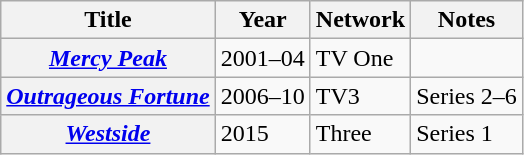<table class="wikitable plainrowheaders sortable">
<tr>
<th scope="col">Title</th>
<th scope="col">Year</th>
<th scope="col">Network</th>
<th scope="col" class="unsortable">Notes</th>
</tr>
<tr>
<th scope=row><em><a href='#'>Mercy Peak</a></em></th>
<td>2001–04</td>
<td>TV One</td>
<td></td>
</tr>
<tr>
<th scope=row><em><a href='#'>Outrageous Fortune</a></em></th>
<td>2006–10</td>
<td>TV3</td>
<td>Series 2–6</td>
</tr>
<tr>
<th scope=row><em><a href='#'>Westside</a></em></th>
<td>2015</td>
<td>Three</td>
<td>Series 1</td>
</tr>
</table>
